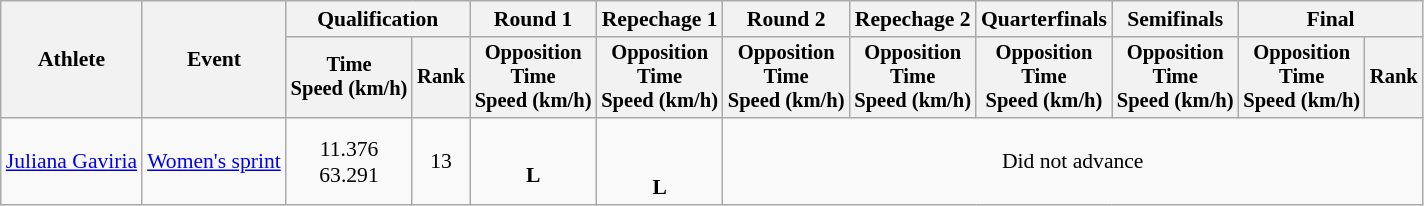<table class="wikitable" style="font-size:90%">
<tr>
<th rowspan="2">Athlete</th>
<th rowspan="2">Event</th>
<th colspan=2>Qualification</th>
<th>Round 1</th>
<th>Repechage 1</th>
<th>Round 2</th>
<th>Repechage 2</th>
<th>Quarterfinals</th>
<th>Semifinals</th>
<th colspan=2>Final</th>
</tr>
<tr style="font-size:95%">
<th>Time<br>Speed (km/h)</th>
<th>Rank</th>
<th>Opposition<br>Time<br>Speed (km/h)</th>
<th>Opposition<br>Time<br>Speed (km/h)</th>
<th>Opposition<br>Time<br>Speed (km/h)</th>
<th>Opposition<br>Time<br>Speed (km/h)</th>
<th>Opposition<br>Time<br>Speed (km/h)</th>
<th>Opposition<br>Time<br>Speed (km/h)</th>
<th>Opposition<br>Time<br>Speed (km/h)</th>
<th>Rank</th>
</tr>
<tr align=center>
<td align=left><a href='#'>Juliana Gaviria</a></td>
<td align=left><a href='#'>Women's sprint</a></td>
<td>11.376<br>63.291</td>
<td>13</td>
<td><br><strong>L</strong></td>
<td><br><br><strong>L</strong></td>
<td colspan=6>Did not advance</td>
</tr>
</table>
